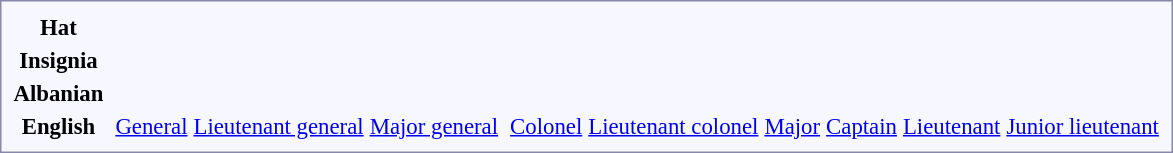<table style="border:1px solid #8888aa; background-color:#f7f8ff; padding:5px; font-size:95%; margin: 0px 12px 12px 0px;">
<tr style="text-align:center;">
<th>Hat</th>
<td colspan=2 rowspan=4></td>
<td colspan=2></td>
<td colspan=2></td>
<td colspan=2></td>
<td colspan=2 rowspan=4></td>
<td colspan=2></td>
<td colspan=2></td>
<td colspan=2></td>
<td colspan=2></td>
<td colspan=3></td>
<td colspan=3></td>
</tr>
<tr style="text-align:center;">
<th>Insignia</th>
<td colspan=2></td>
<td colspan=2></td>
<td colspan=2></td>
<td colspan=2></td>
<td colspan=2></td>
<td colspan=2></td>
<td colspan=2></td>
<td colspan=3></td>
<td colspan=3></td>
</tr>
<tr style="text-align:center;">
<th>Albanian</th>
<td colspan=2></td>
<td colspan=2></td>
<td colspan=2></td>
<td colspan=2></td>
<td colspan=2></td>
<td colspan=2></td>
<td colspan=2></td>
<td colspan=3></td>
<td colspan=3></td>
</tr>
<tr style="text-align:center;">
<th>English</th>
<td colspan=2><a href='#'>General</a></td>
<td colspan=2><a href='#'>Lieutenant general</a></td>
<td colspan=2><a href='#'>Major general</a></td>
<td colspan=2><a href='#'>Colonel</a></td>
<td colspan=2><a href='#'>Lieutenant colonel</a></td>
<td colspan=2><a href='#'>Major</a></td>
<td colspan=2><a href='#'>Captain</a></td>
<td colspan=3><a href='#'>Lieutenant</a></td>
<td colspan=3><a href='#'>Junior lieutenant</a></td>
</tr>
</table>
